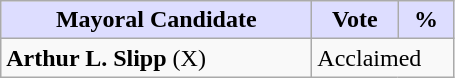<table class="wikitable">
<tr>
<th style="background:#ddf; width:200px;">Mayoral Candidate</th>
<th style="background:#ddf; width:50px;">Vote</th>
<th style="background:#ddf; width:30px;">%</th>
</tr>
<tr>
<td><strong>Arthur L. Slipp</strong> (X)</td>
<td colspan="2">Acclaimed</td>
</tr>
</table>
